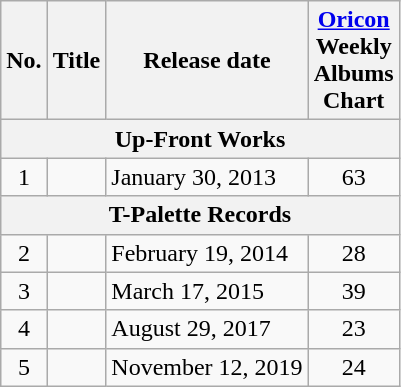<table class="wikitable" style="text-align:left">
<tr>
<th>No.</th>
<th>Title</th>
<th>Release date</th>
<th><a href='#'>Oricon</a><br>Weekly<br>Albums<br>Chart<br></th>
</tr>
<tr>
<th colspan="4">Up-Front Works</th>
</tr>
<tr>
<td align="center">1</td>
<td></td>
<td>January 30, 2013</td>
<td align="center">63</td>
</tr>
<tr>
<th colspan="4">T-Palette Records</th>
</tr>
<tr>
<td align="center">2</td>
<td></td>
<td>February 19, 2014</td>
<td align="center">28</td>
</tr>
<tr>
<td align="center">3</td>
<td></td>
<td>March 17, 2015</td>
<td align="center">39</td>
</tr>
<tr>
<td align="center">4</td>
<td></td>
<td>August 29, 2017</td>
<td align="center">23</td>
</tr>
<tr>
<td align="center">5</td>
<td></td>
<td>November 12, 2019</td>
<td align="center">24</td>
</tr>
</table>
